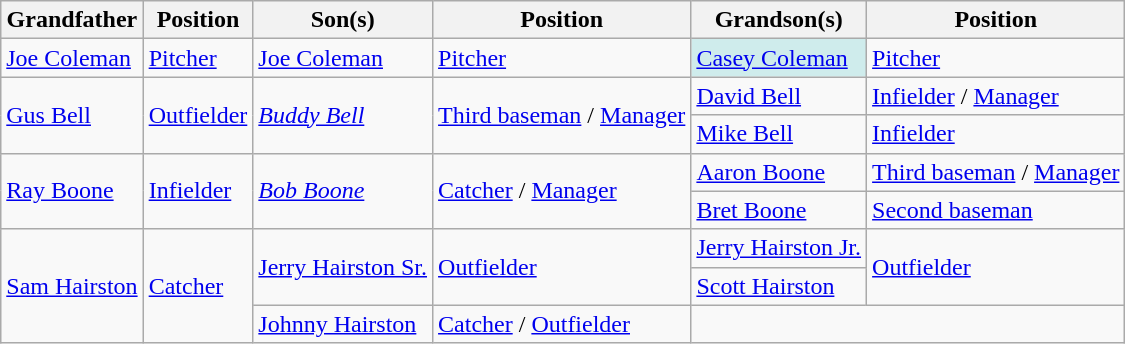<table class="wikitable sortable">
<tr>
<th>Grandfather</th>
<th>Position</th>
<th>Son(s)</th>
<th>Position</th>
<th>Grandson(s)</th>
<th>Position</th>
</tr>
<tr>
<td><a href='#'>Joe Coleman</a></td>
<td><a href='#'>Pitcher</a></td>
<td><a href='#'>Joe Coleman</a></td>
<td><a href='#'>Pitcher</a></td>
<td bgcolor="#cfecec"><a href='#'>Casey Coleman</a></td>
<td><a href='#'>Pitcher</a></td>
</tr>
<tr>
<td rowspan="2"><a href='#'>Gus Bell</a></td>
<td rowspan="2"><a href='#'>Outfielder</a></td>
<td rowspan="2"><em><a href='#'>Buddy Bell</a></em></td>
<td rowspan="2"><a href='#'>Third baseman</a> / <a href='#'>Manager</a></td>
<td><a href='#'>David Bell</a></td>
<td><a href='#'>Infielder</a> / <a href='#'>Manager</a></td>
</tr>
<tr>
<td><a href='#'>Mike Bell</a></td>
<td><a href='#'>Infielder</a></td>
</tr>
<tr>
<td rowspan="2"><a href='#'>Ray Boone</a></td>
<td rowspan="2"><a href='#'>Infielder</a></td>
<td rowspan="2"><em><a href='#'>Bob Boone</a></em></td>
<td rowspan="2"><a href='#'>Catcher</a> / <a href='#'>Manager</a></td>
<td><a href='#'>Aaron Boone</a></td>
<td><a href='#'>Third baseman</a> / <a href='#'>Manager</a></td>
</tr>
<tr>
<td><a href='#'>Bret Boone</a></td>
<td><a href='#'>Second baseman</a></td>
</tr>
<tr>
<td rowspan="4"><a href='#'>Sam Hairston</a></td>
<td rowspan="4"><a href='#'>Catcher</a></td>
<td rowspan="2"><a href='#'>Jerry Hairston Sr.</a></td>
<td rowspan="2"><a href='#'>Outfielder</a></td>
<td><a href='#'>Jerry Hairston Jr.</a></td>
<td rowspan="2"><a href='#'>Outfielder</a></td>
</tr>
<tr>
<td><a href='#'>Scott Hairston</a></td>
</tr>
<tr>
<td><a href='#'>Johnny Hairston</a></td>
<td><a href='#'>Catcher</a> / <a href='#'>Outfielder</a></td>
</tr>
</table>
